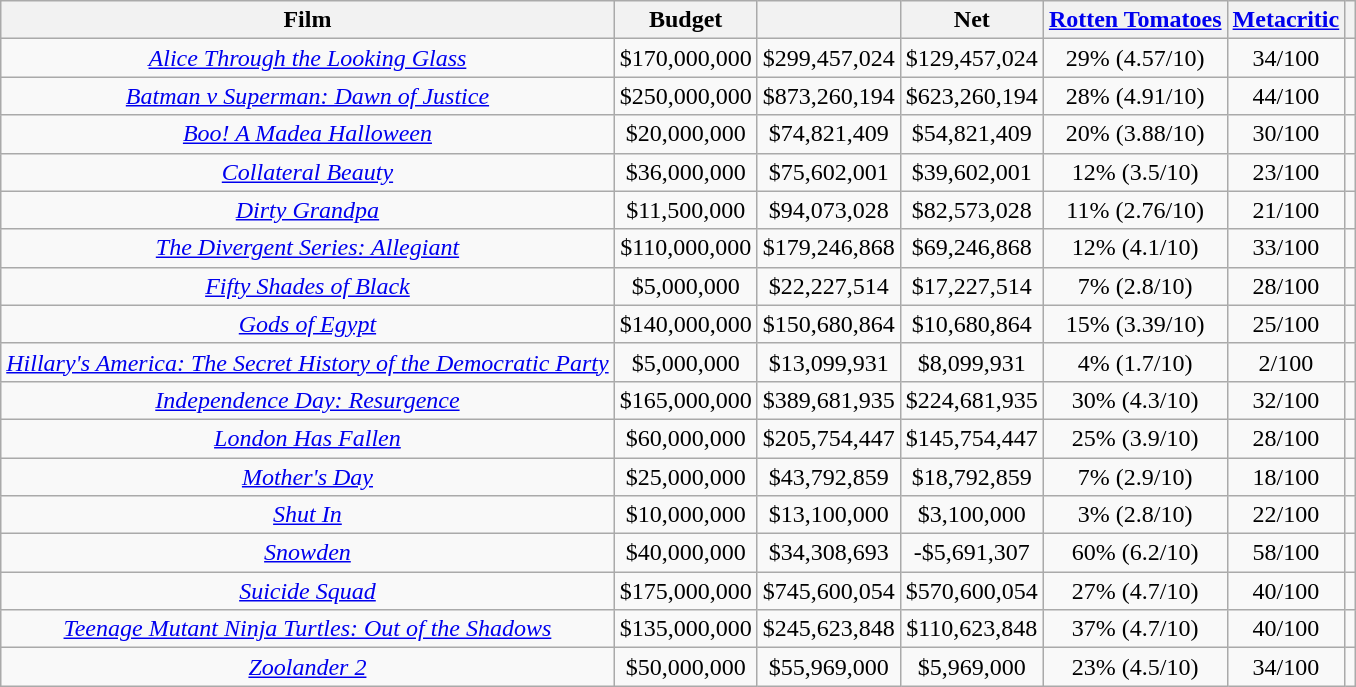<table class="wikitable sortable" style="text-align: center; width: auto; table-layout: fixed">
<tr>
<th>Film</th>
<th>Budget</th>
<th></th>
<th>Net</th>
<th data-sort-type="number"><a href='#'>Rotten Tomatoes</a></th>
<th data-sort-type="number"><a href='#'>Metacritic</a></th>
<th></th>
</tr>
<tr>
<td><em><a href='#'>Alice Through the Looking Glass</a></em></td>
<td>$170,000,000</td>
<td>$299,457,024</td>
<td>$129,457,024</td>
<td>29% (4.57/10)</td>
<td>34/100</td>
<td></td>
</tr>
<tr>
<td><em><a href='#'>Batman v Superman: Dawn of Justice</a></em></td>
<td>$250,000,000</td>
<td>$873,260,194</td>
<td>$623,260,194</td>
<td>28% (4.91/10)</td>
<td>44/100</td>
<td></td>
</tr>
<tr>
<td><em><a href='#'>Boo! A Madea Halloween</a></em></td>
<td>$20,000,000</td>
<td>$74,821,409</td>
<td>$54,821,409</td>
<td>20% (3.88/10)</td>
<td>30/100</td>
<td></td>
</tr>
<tr>
<td><em><a href='#'>Collateral Beauty</a></em></td>
<td>$36,000,000</td>
<td>$75,602,001</td>
<td>$39,602,001</td>
<td>12% (3.5/10)</td>
<td>23/100</td>
<td></td>
</tr>
<tr>
<td><em><a href='#'>Dirty Grandpa</a></em></td>
<td>$11,500,000</td>
<td>$94,073,028</td>
<td>$82,573,028</td>
<td>11% (2.76/10)</td>
<td>21/100</td>
<td></td>
</tr>
<tr>
<td><em><a href='#'>The Divergent Series: Allegiant</a></em></td>
<td>$110,000,000</td>
<td>$179,246,868</td>
<td>$69,246,868</td>
<td>12% (4.1/10)</td>
<td>33/100</td>
<td></td>
</tr>
<tr>
<td><em><a href='#'>Fifty Shades of Black</a></em></td>
<td>$5,000,000</td>
<td>$22,227,514</td>
<td>$17,227,514</td>
<td>7% (2.8/10)</td>
<td>28/100</td>
<td></td>
</tr>
<tr>
<td><em><a href='#'>Gods of Egypt</a></em></td>
<td>$140,000,000</td>
<td>$150,680,864</td>
<td>$10,680,864</td>
<td>15% (3.39/10)</td>
<td>25/100</td>
<td></td>
</tr>
<tr>
<td><em><a href='#'>Hillary's America: The Secret History of the Democratic Party</a></em></td>
<td>$5,000,000</td>
<td>$13,099,931</td>
<td>$8,099,931</td>
<td>4% (1.7/10)</td>
<td>2/100</td>
<td></td>
</tr>
<tr>
<td><em><a href='#'>Independence Day: Resurgence</a></em></td>
<td>$165,000,000</td>
<td>$389,681,935</td>
<td>$224,681,935</td>
<td>30% (4.3/10)</td>
<td>32/100</td>
<td></td>
</tr>
<tr>
<td><em><a href='#'>London Has Fallen</a></em></td>
<td>$60,000,000</td>
<td>$205,754,447</td>
<td>$145,754,447</td>
<td>25% (3.9/10)</td>
<td>28/100</td>
<td></td>
</tr>
<tr>
<td><em><a href='#'>Mother's Day</a></em></td>
<td>$25,000,000</td>
<td>$43,792,859</td>
<td>$18,792,859</td>
<td>7% (2.9/10)</td>
<td>18/100</td>
<td></td>
</tr>
<tr>
<td><em><a href='#'>Shut In</a></em></td>
<td>$10,000,000</td>
<td>$13,100,000</td>
<td>$3,100,000</td>
<td>3% (2.8/10)</td>
<td>22/100</td>
<td></td>
</tr>
<tr>
<td><em><a href='#'>Snowden</a></em></td>
<td>$40,000,000</td>
<td>$34,308,693</td>
<td>-$5,691,307</td>
<td>60% (6.2/10)</td>
<td>58/100</td>
<td></td>
</tr>
<tr>
<td><em><a href='#'>Suicide Squad</a></em></td>
<td>$175,000,000</td>
<td>$745,600,054</td>
<td>$570,600,054</td>
<td>27% (4.7/10)</td>
<td>40/100</td>
<td></td>
</tr>
<tr>
<td><em><a href='#'>Teenage Mutant Ninja Turtles: Out of the Shadows</a></em></td>
<td>$135,000,000</td>
<td>$245,623,848</td>
<td>$110,623,848</td>
<td>37% (4.7/10)</td>
<td>40/100</td>
<td></td>
</tr>
<tr>
<td><em><a href='#'>Zoolander 2</a></em></td>
<td>$50,000,000</td>
<td>$55,969,000</td>
<td>$5,969,000</td>
<td>23% (4.5/10)</td>
<td>34/100</td>
<td></td>
</tr>
</table>
